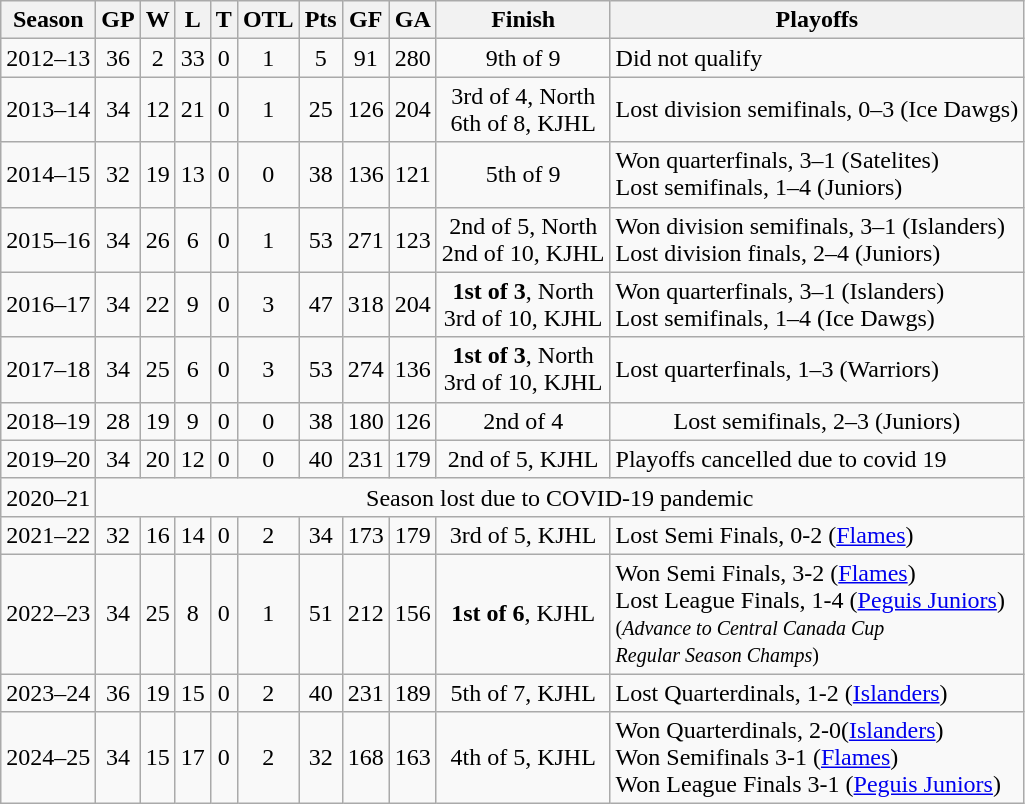<table class="wikitable" style="text-align:center">
<tr>
<th>Season</th>
<th>GP</th>
<th>W</th>
<th>L</th>
<th>T</th>
<th>OTL</th>
<th>Pts</th>
<th>GF</th>
<th>GA</th>
<th>Finish</th>
<th>Playoffs</th>
</tr>
<tr>
<td>2012–13</td>
<td>36</td>
<td>2</td>
<td>33</td>
<td>0</td>
<td>1</td>
<td>5</td>
<td>91</td>
<td>280</td>
<td>9th of 9</td>
<td align="left">Did not qualify</td>
</tr>
<tr>
<td>2013–14</td>
<td>34</td>
<td>12</td>
<td>21</td>
<td>0</td>
<td>1</td>
<td>25</td>
<td>126</td>
<td>204</td>
<td>3rd of 4, North<br>6th of 8, KJHL</td>
<td align="left">Lost division semifinals, 0–3 (Ice Dawgs)</td>
</tr>
<tr>
<td>2014–15</td>
<td>32</td>
<td>19</td>
<td>13</td>
<td>0</td>
<td>0</td>
<td>38</td>
<td>136</td>
<td>121</td>
<td>5th of 9</td>
<td align="left">Won quarterfinals, 3–1 (Satelites)<br>Lost semifinals, 1–4 (Juniors)</td>
</tr>
<tr>
<td>2015–16</td>
<td>34</td>
<td>26</td>
<td>6</td>
<td>0</td>
<td>1</td>
<td>53</td>
<td>271</td>
<td>123</td>
<td>2nd of 5, North<br>2nd of 10, KJHL</td>
<td align="left">Won division semifinals, 3–1 (Islanders)<br>Lost division finals, 2–4 (Juniors)</td>
</tr>
<tr>
<td>2016–17</td>
<td>34</td>
<td>22</td>
<td>9</td>
<td>0</td>
<td>3</td>
<td>47</td>
<td>318</td>
<td>204</td>
<td><strong>1st of 3</strong>, North<br>3rd of 10, KJHL</td>
<td align="left">Won quarterfinals, 3–1 (Islanders)<br>Lost semifinals, 1–4 (Ice Dawgs)</td>
</tr>
<tr>
<td>2017–18</td>
<td>34</td>
<td>25</td>
<td>6</td>
<td>0</td>
<td>3</td>
<td>53</td>
<td>274</td>
<td>136</td>
<td><strong>1st of 3</strong>, North<br>3rd of 10, KJHL</td>
<td align="left">Lost quarterfinals, 1–3 (Warriors)</td>
</tr>
<tr>
<td>2018–19</td>
<td>28</td>
<td>19</td>
<td>9</td>
<td>0</td>
<td>0</td>
<td>38</td>
<td>180</td>
<td>126</td>
<td>2nd of 4</td>
<td>Lost semifinals, 2–3 (Juniors)</td>
</tr>
<tr>
<td>2019–20</td>
<td>34</td>
<td>20</td>
<td>12</td>
<td>0</td>
<td>0</td>
<td>40</td>
<td>231</td>
<td>179</td>
<td>2nd of 5, KJHL</td>
<td align="left">Playoffs cancelled due to covid 19</td>
</tr>
<tr>
<td>2020–21</td>
<td colspan="10">Season lost due to COVID-19 pandemic</td>
</tr>
<tr>
<td>2021–22</td>
<td>32</td>
<td>16</td>
<td>14</td>
<td>0</td>
<td>2</td>
<td>34</td>
<td>173</td>
<td>179</td>
<td>3rd of 5, KJHL</td>
<td align="left">Lost Semi Finals, 0-2 (<a href='#'>Flames</a>)</td>
</tr>
<tr>
<td>2022–23</td>
<td>34</td>
<td>25</td>
<td>8</td>
<td>0</td>
<td>1</td>
<td>51</td>
<td>212</td>
<td>156</td>
<td><strong>1st of 6</strong>, KJHL</td>
<td align="left">Won Semi Finals, 3-2 (<a href='#'>Flames</a>)<br>Lost League Finals, 1-4 (<a href='#'>Peguis Juniors</a>)<br><small>(<em>Advance to Central Canada Cup<br>Regular Season Champs</em>)</small></td>
</tr>
<tr>
<td>2023–24</td>
<td>36</td>
<td>19</td>
<td>15</td>
<td>0</td>
<td>2</td>
<td>40</td>
<td>231</td>
<td>189</td>
<td>5th of 7, KJHL</td>
<td align="left">Lost Quarterdinals, 1-2 (<a href='#'>Islanders</a>)</td>
</tr>
<tr>
<td>2024–25</td>
<td>34</td>
<td>15</td>
<td>17</td>
<td>0</td>
<td>2</td>
<td>32</td>
<td>168</td>
<td>163</td>
<td>4th of 5, KJHL</td>
<td align="left">Won Quarterdinals, 2-0(<a href='#'>Islanders</a>)<br>Won Semifinals 3-1 (<a href='#'>Flames</a>)<br>Won League Finals 3-1 (<a href='#'>Peguis Juniors</a>)</td>
</tr>
</table>
